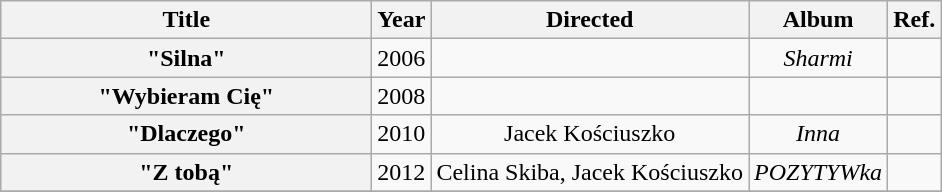<table class="wikitable plainrowheaders" style="text-align:center;">
<tr>
<th scope="col" style="width:15em;">Title</th>
<th scope="col">Year</th>
<th scope="col">Directed</th>
<th scope="col">Album</th>
<th scope="col">Ref.</th>
</tr>
<tr>
<th scope="row">"Silna"</th>
<td>2006</td>
<td></td>
<td><em>Sharmi</em></td>
<td></td>
</tr>
<tr>
<th scope="row">"Wybieram Cię"</th>
<td>2008</td>
<td></td>
<td></td>
<td></td>
</tr>
<tr>
<th scope="row">"Dlaczego"</th>
<td>2010</td>
<td>Jacek Kościuszko</td>
<td><em>Inna</em></td>
<td></td>
</tr>
<tr>
<th scope="row">"Z tobą"</th>
<td>2012</td>
<td>Celina Skiba, Jacek Kościuszko</td>
<td><em>POZYTYWka</em></td>
<td></td>
</tr>
<tr>
</tr>
</table>
